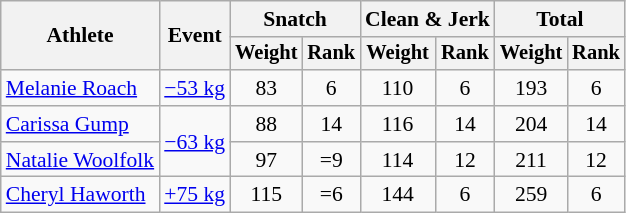<table class=wikitable style=font-size:90%;text-align:center>
<tr>
<th rowspan=2>Athlete</th>
<th rowspan=2>Event</th>
<th colspan=2>Snatch</th>
<th colspan=2>Clean & Jerk</th>
<th colspan=2>Total</th>
</tr>
<tr style=font-size:95%>
<th>Weight</th>
<th>Rank</th>
<th>Weight</th>
<th>Rank</th>
<th>Weight</th>
<th>Rank</th>
</tr>
<tr>
<td align=left><a href='#'>Melanie Roach</a></td>
<td align=left><a href='#'>−53 kg</a></td>
<td>83</td>
<td>6</td>
<td>110</td>
<td>6</td>
<td>193</td>
<td>6</td>
</tr>
<tr>
<td align=left><a href='#'>Carissa Gump</a></td>
<td align=left rowspan=2><a href='#'>−63 kg</a></td>
<td>88</td>
<td>14</td>
<td>116</td>
<td>14</td>
<td>204</td>
<td>14</td>
</tr>
<tr>
<td align=left><a href='#'>Natalie Woolfolk</a></td>
<td>97</td>
<td>=9</td>
<td>114</td>
<td>12</td>
<td>211</td>
<td>12</td>
</tr>
<tr>
<td align=left><a href='#'>Cheryl Haworth</a></td>
<td align=left><a href='#'>+75 kg</a></td>
<td>115</td>
<td>=6</td>
<td>144</td>
<td>6</td>
<td>259</td>
<td>6</td>
</tr>
</table>
